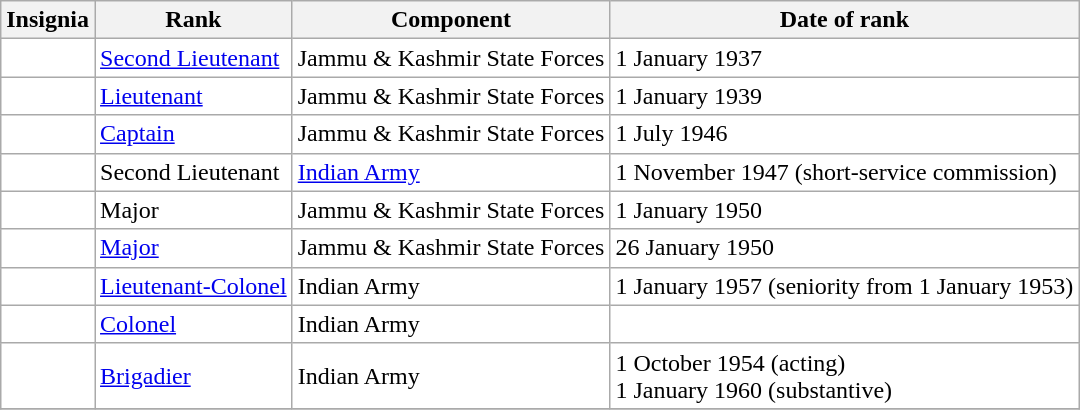<table class="wikitable" style="background:white">
<tr>
<th>Insignia</th>
<th>Rank</th>
<th>Component</th>
<th>Date of rank</th>
</tr>
<tr>
<td align="center"></td>
<td><a href='#'>Second Lieutenant</a></td>
<td>Jammu & Kashmir State Forces</td>
<td>1 January 1937</td>
</tr>
<tr>
<td align="center"></td>
<td><a href='#'>Lieutenant</a></td>
<td>Jammu & Kashmir State Forces</td>
<td>1 January 1939</td>
</tr>
<tr>
<td align="center"></td>
<td><a href='#'>Captain</a></td>
<td>Jammu & Kashmir State Forces</td>
<td>1 July 1946</td>
</tr>
<tr>
<td align="center"></td>
<td>Second Lieutenant</td>
<td><a href='#'>Indian Army</a></td>
<td>1 November 1947 (short-service commission)</td>
</tr>
<tr>
<td align="center"></td>
<td>Major</td>
<td>Jammu & Kashmir State Forces</td>
<td>1 January 1950</td>
</tr>
<tr>
<td align="center"></td>
<td><a href='#'>Major</a></td>
<td>Jammu & Kashmir State Forces</td>
<td>26 January 1950</td>
</tr>
<tr>
<td align="center"></td>
<td><a href='#'>Lieutenant-Colonel</a></td>
<td>Indian Army</td>
<td>1 January 1957 (seniority from 1 January 1953)</td>
</tr>
<tr>
<td align="center"></td>
<td><a href='#'>Colonel</a></td>
<td>Indian Army</td>
<td></td>
</tr>
<tr>
<td align="center"></td>
<td><a href='#'>Brigadier</a></td>
<td>Indian Army</td>
<td>1 October 1954 (acting)<br>1 January 1960 (substantive)</td>
</tr>
<tr>
</tr>
</table>
